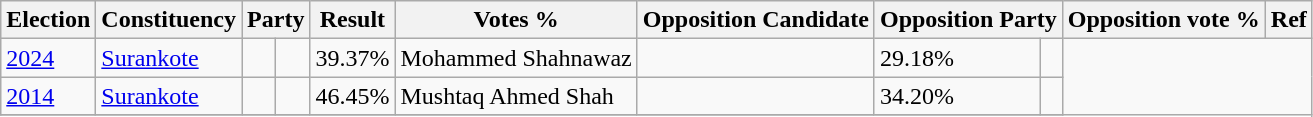<table class="wikitable sortable">
<tr>
<th>Election</th>
<th>Constituency</th>
<th colspan="2">Party</th>
<th>Result</th>
<th>Votes %</th>
<th>Opposition Candidate</th>
<th colspan="2">Opposition Party</th>
<th>Opposition vote %</th>
<th>Ref</th>
</tr>
<tr>
<td><a href='#'>2024</a></td>
<td><a href='#'>Surankote</a></td>
<td></td>
<td></td>
<td>39.37%</td>
<td>Mohammed Shahnawaz</td>
<td></td>
<td>29.18%</td>
<td></td>
</tr>
<tr>
<td><a href='#'>2014</a></td>
<td><a href='#'>Surankote</a></td>
<td></td>
<td></td>
<td>46.45%</td>
<td>Mushtaq Ahmed Shah</td>
<td></td>
<td>34.20%</td>
<td></td>
</tr>
<tr>
</tr>
</table>
